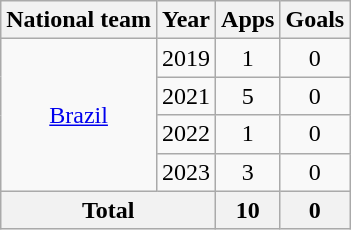<table class=wikitable style=text-align:center>
<tr>
<th>National team</th>
<th>Year</th>
<th>Apps</th>
<th>Goals</th>
</tr>
<tr>
<td rowspan="4"><a href='#'>Brazil</a></td>
<td>2019</td>
<td>1</td>
<td>0</td>
</tr>
<tr>
<td>2021</td>
<td>5</td>
<td>0</td>
</tr>
<tr>
<td>2022</td>
<td>1</td>
<td>0</td>
</tr>
<tr>
<td>2023</td>
<td>3</td>
<td>0</td>
</tr>
<tr>
<th colspan=2>Total</th>
<th>10</th>
<th>0</th>
</tr>
</table>
